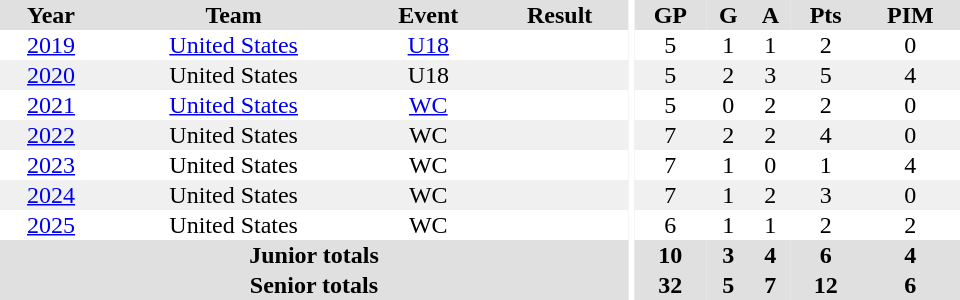<table border="0" cellpadding="1" cellspacing="0" ID="Table3" style="text-align:center; width:40em">
<tr ALIGN="center" bgcolor="#e0e0e0">
<th>Year</th>
<th>Team</th>
<th>Event</th>
<th>Result</th>
<th rowspan="99" bgcolor="#ffffff"></th>
<th>GP</th>
<th>G</th>
<th>A</th>
<th>Pts</th>
<th>PIM</th>
</tr>
<tr>
<td><a href='#'>2019</a></td>
<td><a href='#'>United States</a></td>
<td><a href='#'>U18</a></td>
<td></td>
<td>5</td>
<td>1</td>
<td>1</td>
<td>2</td>
<td>0</td>
</tr>
<tr bgcolor="#f0f0f0">
<td><a href='#'>2020</a></td>
<td>United States</td>
<td>U18</td>
<td></td>
<td>5</td>
<td>2</td>
<td>3</td>
<td>5</td>
<td>4</td>
</tr>
<tr>
<td><a href='#'>2021</a></td>
<td><a href='#'>United States</a></td>
<td><a href='#'>WC</a></td>
<td></td>
<td>5</td>
<td>0</td>
<td>2</td>
<td>2</td>
<td>0</td>
</tr>
<tr bgcolor="#f0f0f0">
<td><a href='#'>2022</a></td>
<td>United States</td>
<td>WC</td>
<td></td>
<td>7</td>
<td>2</td>
<td>2</td>
<td>4</td>
<td>0</td>
</tr>
<tr>
<td><a href='#'>2023</a></td>
<td>United States</td>
<td>WC</td>
<td></td>
<td>7</td>
<td>1</td>
<td>0</td>
<td>1</td>
<td>4</td>
</tr>
<tr bgcolor="#f0f0f0">
<td><a href='#'>2024</a></td>
<td>United States</td>
<td>WC</td>
<td></td>
<td>7</td>
<td>1</td>
<td>2</td>
<td>3</td>
<td>0</td>
</tr>
<tr>
<td><a href='#'>2025</a></td>
<td>United States</td>
<td>WC</td>
<td></td>
<td>6</td>
<td>1</td>
<td>1</td>
<td>2</td>
<td>2</td>
</tr>
<tr bgcolor="#e0e0e0">
<th colspan="4">Junior totals</th>
<th>10</th>
<th>3</th>
<th>4</th>
<th>6</th>
<th>4</th>
</tr>
<tr bgcolor="#e0e0e0">
<th colspan="4">Senior totals</th>
<th>32</th>
<th>5</th>
<th>7</th>
<th>12</th>
<th>6</th>
</tr>
</table>
